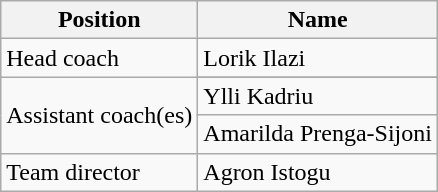<table class="wikitable">
<tr>
<th>Position</th>
<th>Name</th>
</tr>
<tr>
<td>Head coach</td>
<td> Lorik Ilazi</td>
</tr>
<tr>
<td rowspan="3">Assistant coach(es)</td>
</tr>
<tr>
<td> Ylli Kadriu</td>
</tr>
<tr>
<td> Amarilda Prenga-Sijoni</td>
</tr>
<tr>
<td>Team director</td>
<td> Agron Istogu</td>
</tr>
</table>
